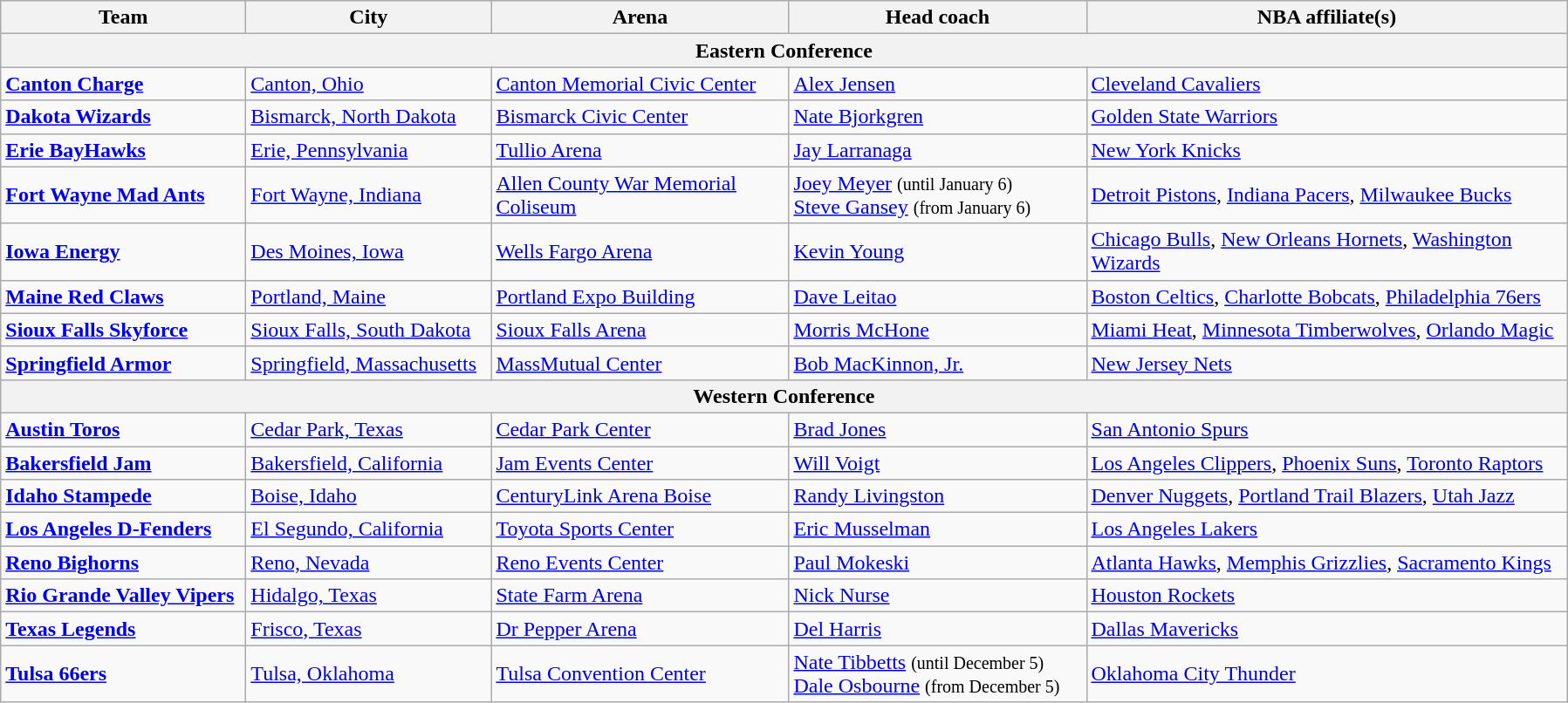<table class="wikitable" style="text-align:left">
<tr>
<th style="width:180px">Team</th>
<th style="width:180px">City</th>
<th style="width:220px">Arena</th>
<th style="width:220px">Head coach</th>
<th style="width:360px">NBA affiliate(s)</th>
</tr>
<tr>
<th colspan="5">Eastern Conference</th>
</tr>
<tr>
<td><strong><a href='#'>Canton Charge</a></strong></td>
<td><a href='#'>Canton, Ohio</a></td>
<td><a href='#'>Canton Memorial Civic Center</a></td>
<td><a href='#'>Alex Jensen</a></td>
<td><a href='#'>Cleveland Cavaliers</a></td>
</tr>
<tr>
<td><strong><a href='#'>Dakota Wizards</a></strong></td>
<td><a href='#'>Bismarck, North Dakota</a></td>
<td><a href='#'>Bismarck Civic Center</a></td>
<td><a href='#'>Nate Bjorkgren</a></td>
<td><a href='#'>Golden State Warriors</a></td>
</tr>
<tr>
<td><strong><a href='#'>Erie BayHawks</a></strong></td>
<td><a href='#'>Erie, Pennsylvania</a></td>
<td><a href='#'>Tullio Arena</a></td>
<td><a href='#'>Jay Larranaga</a></td>
<td><a href='#'>New York Knicks</a></td>
</tr>
<tr>
<td><strong><a href='#'>Fort Wayne Mad Ants</a></strong></td>
<td><a href='#'>Fort Wayne, Indiana</a></td>
<td><a href='#'>Allen County War Memorial Coliseum</a></td>
<td><a href='#'>Joey Meyer</a> <small>(until January 6)</small><br><a href='#'>Steve Gansey</a> <small>(from January 6)</small></td>
<td><a href='#'>Detroit Pistons</a>, <a href='#'>Indiana Pacers</a>, <a href='#'>Milwaukee Bucks</a></td>
</tr>
<tr>
<td><strong><a href='#'>Iowa Energy</a></strong></td>
<td><a href='#'>Des Moines, Iowa</a></td>
<td><a href='#'>Wells Fargo Arena</a></td>
<td><a href='#'>Kevin Young</a></td>
<td><a href='#'>Chicago Bulls</a>, <a href='#'>New Orleans Hornets</a>, <a href='#'>Washington Wizards</a></td>
</tr>
<tr>
<td><strong><a href='#'>Maine Red Claws</a></strong></td>
<td><a href='#'>Portland, Maine</a></td>
<td><a href='#'>Portland Expo Building</a></td>
<td><a href='#'>Dave Leitao</a></td>
<td><a href='#'>Boston Celtics</a>, <a href='#'>Charlotte Bobcats</a>, <a href='#'>Philadelphia 76ers</a></td>
</tr>
<tr>
<td><strong><a href='#'>Sioux Falls Skyforce</a></strong></td>
<td><a href='#'>Sioux Falls, South Dakota</a></td>
<td><a href='#'>Sioux Falls Arena</a></td>
<td><a href='#'>Morris McHone</a></td>
<td><a href='#'>Miami Heat</a>, <a href='#'>Minnesota Timberwolves</a>, <a href='#'>Orlando Magic</a></td>
</tr>
<tr>
<td><strong><a href='#'>Springfield Armor</a></strong></td>
<td><a href='#'>Springfield, Massachusetts</a></td>
<td><a href='#'>MassMutual Center</a></td>
<td><a href='#'>Bob MacKinnon, Jr.</a></td>
<td><a href='#'>New Jersey Nets</a></td>
</tr>
<tr>
<th colspan="5">Western Conference</th>
</tr>
<tr>
<td><strong><a href='#'>Austin Toros</a></strong></td>
<td><a href='#'>Cedar Park, Texas</a></td>
<td><a href='#'>Cedar Park Center</a></td>
<td><a href='#'>Brad Jones</a></td>
<td><a href='#'>San Antonio Spurs</a></td>
</tr>
<tr>
<td><strong><a href='#'>Bakersfield Jam</a></strong></td>
<td><a href='#'>Bakersfield, California</a></td>
<td><a href='#'>Jam Events Center</a></td>
<td><a href='#'>Will Voigt</a></td>
<td><a href='#'>Los Angeles Clippers</a>, <a href='#'>Phoenix Suns</a>, <a href='#'>Toronto Raptors</a></td>
</tr>
<tr>
<td><strong><a href='#'>Idaho Stampede</a></strong></td>
<td><a href='#'>Boise, Idaho</a></td>
<td><a href='#'>CenturyLink Arena Boise</a></td>
<td><a href='#'>Randy Livingston</a></td>
<td><a href='#'>Denver Nuggets</a>, <a href='#'>Portland Trail Blazers</a>, <a href='#'>Utah Jazz</a></td>
</tr>
<tr>
<td><strong><a href='#'>Los Angeles D-Fenders</a></strong></td>
<td><a href='#'>El Segundo, California</a></td>
<td><a href='#'>Toyota Sports Center</a></td>
<td><a href='#'>Eric Musselman</a></td>
<td><a href='#'>Los Angeles Lakers</a></td>
</tr>
<tr>
<td><strong><a href='#'>Reno Bighorns</a></strong></td>
<td><a href='#'>Reno, Nevada</a></td>
<td><a href='#'>Reno Events Center</a></td>
<td><a href='#'>Paul Mokeski</a></td>
<td><a href='#'>Atlanta Hawks</a>, <a href='#'>Memphis Grizzlies</a>, <a href='#'>Sacramento Kings</a></td>
</tr>
<tr>
<td><strong><a href='#'>Rio Grande Valley Vipers</a></strong></td>
<td><a href='#'>Hidalgo, Texas</a></td>
<td><a href='#'>State Farm Arena</a></td>
<td><a href='#'>Nick Nurse</a></td>
<td><a href='#'>Houston Rockets</a></td>
</tr>
<tr>
<td><strong><a href='#'>Texas Legends</a></strong></td>
<td><a href='#'>Frisco, Texas</a></td>
<td><a href='#'>Dr Pepper Arena</a></td>
<td><a href='#'>Del Harris</a></td>
<td><a href='#'>Dallas Mavericks</a></td>
</tr>
<tr>
<td><strong><a href='#'>Tulsa 66ers</a></strong></td>
<td><a href='#'>Tulsa, Oklahoma</a></td>
<td><a href='#'>Tulsa Convention Center</a></td>
<td><a href='#'>Nate Tibbetts</a> <small>(until December 5)</small><br><a href='#'>Dale Osbourne</a> <small>(from December 5)</small></td>
<td><a href='#'>Oklahoma City Thunder</a></td>
</tr>
</table>
